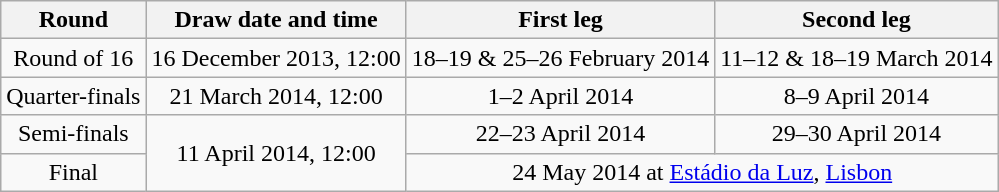<table class="wikitable" style="text-align:center">
<tr>
<th>Round</th>
<th>Draw date and time</th>
<th>First leg</th>
<th>Second leg</th>
</tr>
<tr>
<td>Round of 16</td>
<td>16 December 2013, 12:00</td>
<td>18–19 & 25–26 February 2014</td>
<td>11–12 & 18–19 March 2014</td>
</tr>
<tr>
<td>Quarter-finals</td>
<td>21 March 2014, 12:00</td>
<td>1–2 April 2014</td>
<td>8–9 April 2014</td>
</tr>
<tr>
<td>Semi-finals</td>
<td rowspan=2>11 April 2014, 12:00</td>
<td>22–23 April 2014</td>
<td>29–30 April 2014</td>
</tr>
<tr>
<td>Final</td>
<td colspan=2>24 May 2014 at <a href='#'>Estádio da Luz</a>, <a href='#'>Lisbon</a></td>
</tr>
</table>
